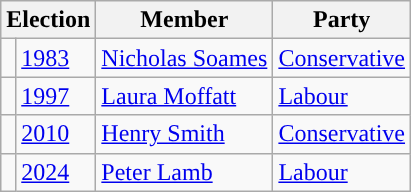<table class="wikitable">
<tr>
<th colspan="2">Election</th>
<th>Member</th>
<th>Party</th>
</tr>
<tr>
<td style="color:inherit;background-color: "></td>
<td><a href='#'>1983</a></td>
<td><a href='#'>Nicholas Soames</a></td>
<td><a href='#'>Conservative</a></td>
</tr>
<tr>
<td style="color:inherit;background-color: "></td>
<td><a href='#'>1997</a></td>
<td><a href='#'>Laura Moffatt</a></td>
<td><a href='#'>Labour</a></td>
</tr>
<tr>
<td style="color:inherit;background-color: "></td>
<td><a href='#'>2010</a></td>
<td><a href='#'>Henry Smith</a></td>
<td><a href='#'>Conservative</a></td>
</tr>
<tr>
<td style="color:inherit;background-color: "></td>
<td><a href='#'>2024</a></td>
<td><a href='#'>Peter Lamb</a></td>
<td><a href='#'>Labour</a></td>
</tr>
</table>
